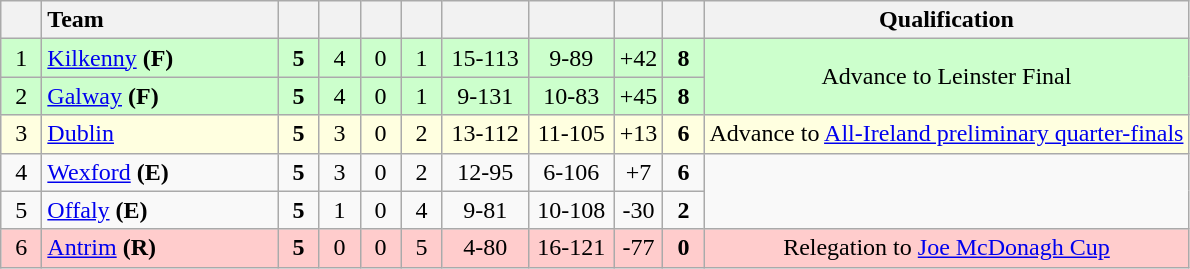<table class="wikitable" style="text-align:center">
<tr>
<th width="20"></th>
<th width="150" style="text-align:left;">Team</th>
<th width="20"></th>
<th width="20"></th>
<th width="20"></th>
<th width="20"></th>
<th width="50"></th>
<th width="50"></th>
<th width="20"></th>
<th width="20"></th>
<th>Qualification</th>
</tr>
<tr style="background:#ccffcc">
<td>1</td>
<td style="text-align:left"> <a href='#'>Kilkenny</a> <strong>(F)</strong></td>
<td><strong>5</strong></td>
<td>4</td>
<td>0</td>
<td>1</td>
<td>15-113</td>
<td>9-89</td>
<td>+42</td>
<td><strong>8</strong></td>
<td rowspan="2">Advance to Leinster Final</td>
</tr>
<tr style="background:#ccffcc">
<td>2</td>
<td style="text-align:left"> <a href='#'>Galway</a> <strong>(F)</strong></td>
<td><strong>5</strong></td>
<td>4</td>
<td>0</td>
<td>1</td>
<td>9-131</td>
<td>10-83</td>
<td>+45</td>
<td><strong>8</strong></td>
</tr>
<tr style="background:#FFFFE0">
<td>3</td>
<td style="text-align:left"> <a href='#'>Dublin</a></td>
<td><strong>5</strong></td>
<td>3</td>
<td>0</td>
<td>2</td>
<td>13-112</td>
<td>11-105</td>
<td>+13</td>
<td><strong>6</strong></td>
<td>Advance to <a href='#'>All-Ireland preliminary quarter-finals</a></td>
</tr>
<tr>
<td>4</td>
<td style="text-align:left"> <a href='#'>Wexford</a> <strong>(E)</strong></td>
<td><strong>5</strong></td>
<td>3</td>
<td>0</td>
<td>2</td>
<td>12-95</td>
<td>6-106</td>
<td>+7</td>
<td><strong>6</strong></td>
<td rowspan="2"></td>
</tr>
<tr>
<td>5</td>
<td style="text-align:left"> <a href='#'>Offaly</a> <strong>(E)</strong></td>
<td><strong>5</strong></td>
<td>1</td>
<td>0</td>
<td>4</td>
<td>9-81</td>
<td>10-108</td>
<td>-30</td>
<td><strong>2</strong></td>
</tr>
<tr style="background:#ffcccc">
<td>6</td>
<td style="text-align:left"> <a href='#'>Antrim</a> <strong>(R)</strong></td>
<td><strong>5</strong></td>
<td>0</td>
<td>0</td>
<td>5</td>
<td>4-80</td>
<td>16-121</td>
<td>-77</td>
<td><strong>0</strong></td>
<td>Relegation to <a href='#'>Joe McDonagh Cup</a></td>
</tr>
</table>
